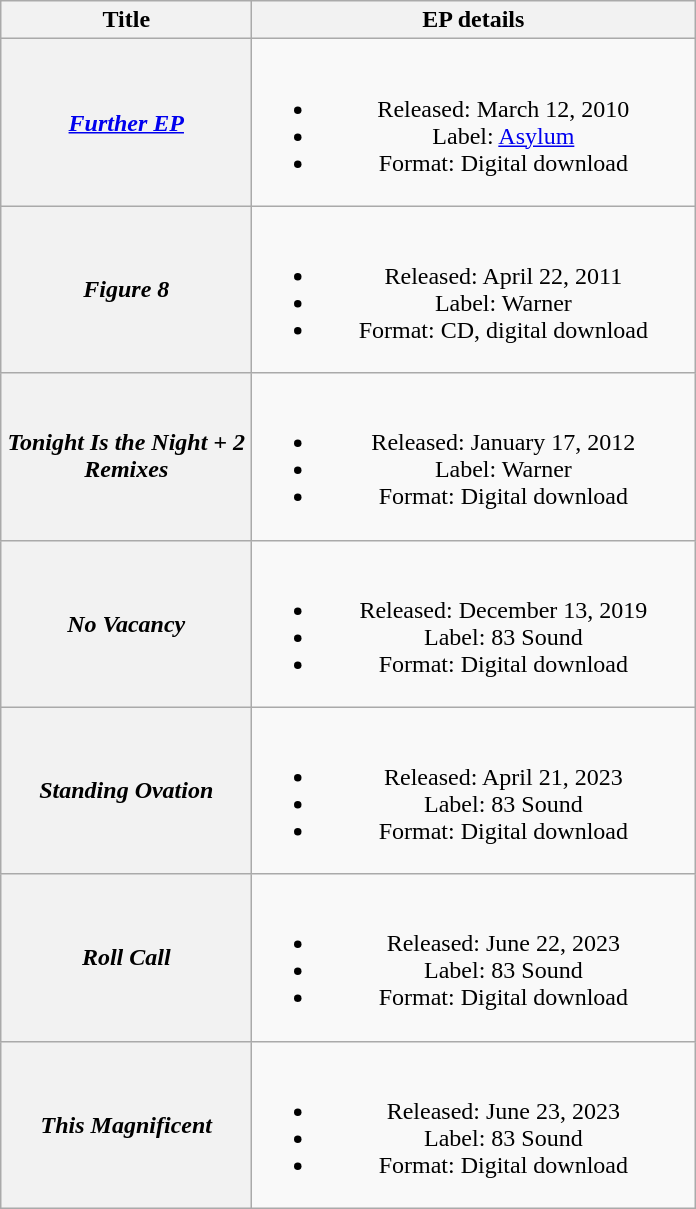<table class="wikitable plainrowheaders" style="text-align:center;">
<tr>
<th scope="col" style="width:10em;">Title</th>
<th scope="col" style="width:18em;">EP details</th>
</tr>
<tr>
<th scope="row"><em><a href='#'>Further EP</a></em></th>
<td><br><ul><li>Released: March 12, 2010</li><li>Label: <a href='#'>Asylum</a></li><li>Format: Digital download</li></ul></td>
</tr>
<tr>
<th scope="row"><em>Figure 8</em></th>
<td><br><ul><li>Released: April 22, 2011</li><li>Label: Warner</li><li>Format: CD, digital download</li></ul></td>
</tr>
<tr>
<th scope="row"><em>Tonight Is the Night + 2 Remixes</em></th>
<td><br><ul><li>Released: January 17, 2012</li><li>Label: Warner</li><li>Format: Digital download</li></ul></td>
</tr>
<tr>
<th scope="row"><em>No Vacancy</em></th>
<td><br><ul><li>Released: December 13, 2019</li><li>Label: 83 Sound</li><li>Format: Digital download</li></ul></td>
</tr>
<tr>
<th scope="row"><em>Standing Ovation</em></th>
<td><br><ul><li>Released: April 21, 2023</li><li>Label: 83 Sound</li><li>Format: Digital download</li></ul></td>
</tr>
<tr>
<th scope="row"><em>Roll Call</em></th>
<td><br><ul><li>Released: June 22, 2023</li><li>Label: 83 Sound</li><li>Format: Digital download</li></ul></td>
</tr>
<tr>
<th scope="row"><em>This Magnificent</em></th>
<td><br><ul><li>Released: June 23, 2023</li><li>Label: 83 Sound</li><li>Format: Digital download</li></ul></td>
</tr>
</table>
